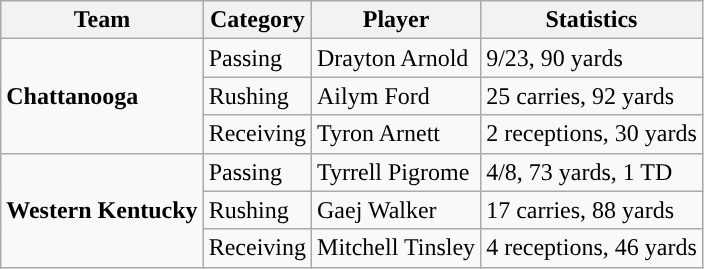<table class="wikitable" style="float: left;">
<tr>
<th>Team</th>
<th>Category</th>
<th>Player</th>
<th>Statistics</th>
</tr>
<tr>
<td rowspan=3><strong>Chattanooga</strong></td>
<td>Passing</td>
<td>Drayton Arnold</td>
<td>9/23, 90 yards</td>
</tr>
<tr>
<td>Rushing</td>
<td>Ailym Ford</td>
<td>25 carries, 92 yards</td>
</tr>
<tr>
<td>Receiving</td>
<td>Tyron Arnett</td>
<td>2 receptions, 30 yards</td>
</tr>
<tr>
<td rowspan=3><strong>Western Kentucky</strong></td>
<td>Passing</td>
<td>Tyrrell Pigrome</td>
<td>4/8, 73 yards, 1 TD</td>
</tr>
<tr>
<td>Rushing</td>
<td>Gaej Walker</td>
<td>17 carries, 88 yards</td>
</tr>
<tr>
<td>Receiving</td>
<td>Mitchell Tinsley</td>
<td>4 receptions, 46 yards</td>
</tr>
</table>
